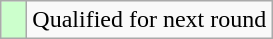<table class="wikitable">
<tr>
<td style="width:10px; background:#cfc"></td>
<td>Qualified for next round</td>
</tr>
</table>
